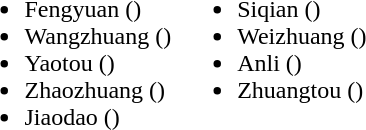<table>
<tr>
<td valign="top"><br><ul><li>Fengyuan ()</li><li>Wangzhuang  ()</li><li>Yaotou ()</li><li>Zhaozhuang ()</li><li>Jiaodao ()</li></ul></td>
<td valign="top"><br><ul><li>Siqian  ()</li><li>Weizhuang ()</li><li>Anli ()</li><li>Zhuangtou ()</li></ul></td>
</tr>
</table>
